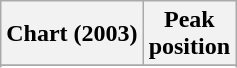<table class="wikitable">
<tr>
<th align="left">Chart (2003)</th>
<th align="left">Peak<br>position</th>
</tr>
<tr>
</tr>
<tr>
</tr>
</table>
